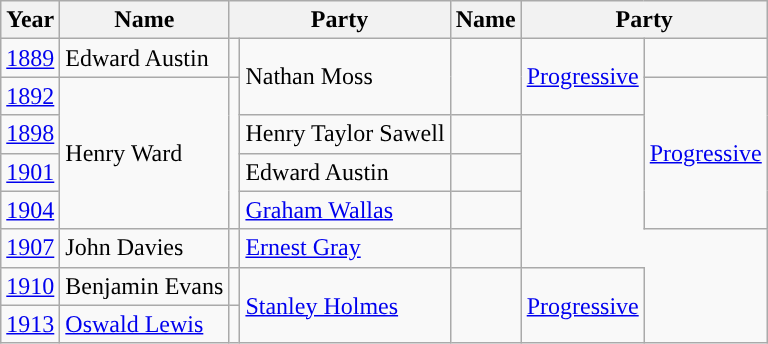<table class="wikitable">
<tr>
<th>Year</th>
<th>Name</th>
<th colspan=2>Party</th>
<th>Name</th>
<th colspan=2>Party</th>
</tr>
<tr>
<td><a href='#'>1889</a></td>
<td>Edward Austin</td>
<td></td>
<td rowspan=2>Nathan Moss</td>
<td rowspan=2 style="background-color: "></td>
<td rowspan=2><a href='#'>Progressive</a></td>
</tr>
<tr>
<td><a href='#'>1892</a></td>
<td rowspan=4>Henry Ward</td>
<td rowspan=4 style="background-color: "></td>
<td rowspan=4><a href='#'>Progressive</a></td>
</tr>
<tr>
<td><a href='#'>1898</a></td>
<td>Henry Taylor Sawell</td>
<td></td>
</tr>
<tr>
<td><a href='#'>1901</a></td>
<td>Edward Austin</td>
<td></td>
</tr>
<tr>
<td><a href='#'>1904</a></td>
<td><a href='#'>Graham Wallas</a></td>
<td></td>
</tr>
<tr>
<td><a href='#'>1907</a></td>
<td>John Davies</td>
<td></td>
<td><a href='#'>Ernest Gray</a></td>
<td></td>
</tr>
<tr>
<td><a href='#'>1910</a></td>
<td>Benjamin Evans</td>
<td></td>
<td rowspan=2><a href='#'>Stanley Holmes</a></td>
<td rowspan=2 style="background-color: "></td>
<td rowspan=2><a href='#'>Progressive</a></td>
</tr>
<tr>
<td><a href='#'>1913</a></td>
<td><a href='#'>Oswald Lewis</a></td>
<td></td>
</tr>
</table>
